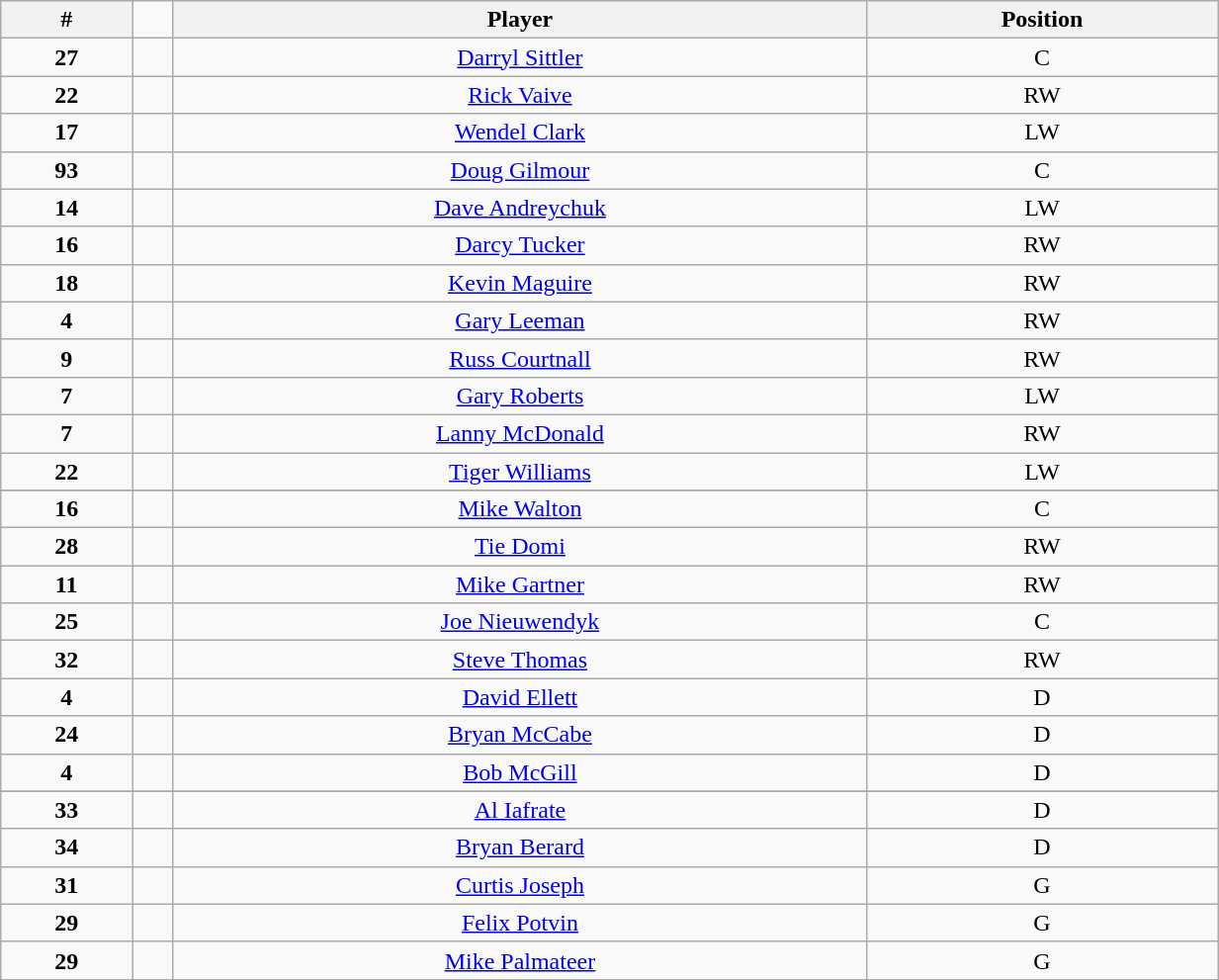<table class="wikitable" style="width:65%; text-align:center;">
<tr>
<th>#</th>
<td align=center></td>
<th>Player</th>
<th>Position</th>
</tr>
<tr>
<td><strong>27</strong></td>
<td></td>
<td><a href='#'>Darryl Sittler</a></td>
<td>C</td>
</tr>
<tr>
<td><strong>22</strong></td>
<td></td>
<td><a href='#'>Rick Vaive</a></td>
<td>RW</td>
</tr>
<tr>
<td><strong>17</strong></td>
<td></td>
<td><a href='#'>Wendel Clark</a></td>
<td>LW</td>
</tr>
<tr>
<td><strong>93</strong></td>
<td></td>
<td><a href='#'>Doug Gilmour</a></td>
<td>C</td>
</tr>
<tr>
<td><strong>14</strong></td>
<td></td>
<td><a href='#'>Dave Andreychuk</a></td>
<td>LW</td>
</tr>
<tr>
<td><strong>16</strong></td>
<td></td>
<td><a href='#'>Darcy Tucker</a></td>
<td>RW</td>
</tr>
<tr>
<td><strong>18</strong></td>
<td></td>
<td><a href='#'>Kevin Maguire</a></td>
<td>RW</td>
</tr>
<tr>
<td><strong>4</strong></td>
<td></td>
<td><a href='#'>Gary Leeman</a></td>
<td>RW</td>
</tr>
<tr>
<td><strong>9</strong></td>
<td></td>
<td><a href='#'>Russ Courtnall</a></td>
<td>RW</td>
</tr>
<tr>
<td><strong>7</strong></td>
<td></td>
<td><a href='#'>Gary Roberts</a></td>
<td>LW</td>
</tr>
<tr>
<td><strong>7</strong></td>
<td></td>
<td><a href='#'>Lanny McDonald</a></td>
<td>RW</td>
</tr>
<tr>
<td><strong>22</strong></td>
<td></td>
<td><a href='#'>Tiger Williams</a></td>
<td>LW</td>
</tr>
<tr>
</tr>
<tr>
<td><strong>16</strong></td>
<td></td>
<td><a href='#'>Mike Walton</a></td>
<td>C</td>
</tr>
<tr>
<td><strong>28</strong></td>
<td></td>
<td><a href='#'>Tie Domi</a></td>
<td>RW</td>
</tr>
<tr>
<td><strong>11</strong></td>
<td></td>
<td><a href='#'>Mike Gartner</a></td>
<td>RW</td>
</tr>
<tr>
<td><strong>25</strong></td>
<td></td>
<td><a href='#'>Joe Nieuwendyk</a></td>
<td>C</td>
</tr>
<tr>
<td><strong>32</strong></td>
<td></td>
<td><a href='#'>Steve Thomas</a></td>
<td>RW</td>
</tr>
<tr>
<td><strong>4</strong></td>
<td></td>
<td><a href='#'>David Ellett</a></td>
<td>D</td>
</tr>
<tr>
<td><strong>24</strong></td>
<td></td>
<td><a href='#'>Bryan McCabe</a></td>
<td>D</td>
</tr>
<tr>
<td><strong>4</strong></td>
<td></td>
<td><a href='#'>Bob McGill</a></td>
<td>D</td>
</tr>
<tr>
</tr>
<tr>
<td><strong>33</strong></td>
<td></td>
<td><a href='#'>Al Iafrate</a></td>
<td>D</td>
</tr>
<tr>
<td><strong>34</strong></td>
<td></td>
<td><a href='#'>Bryan Berard</a></td>
<td>D</td>
</tr>
<tr>
<td><strong>31</strong></td>
<td></td>
<td><a href='#'>Curtis Joseph</a></td>
<td>G</td>
</tr>
<tr>
<td><strong>29</strong></td>
<td></td>
<td><a href='#'>Felix Potvin</a></td>
<td>G</td>
</tr>
<tr>
<td><strong>29</strong></td>
<td></td>
<td><a href='#'>Mike Palmateer</a></td>
<td>G</td>
</tr>
</table>
